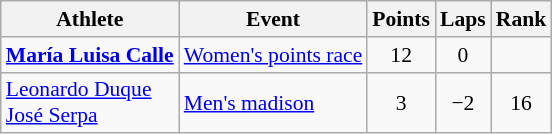<table class=wikitable style="font-size:90%">
<tr>
<th>Athlete</th>
<th>Event</th>
<th>Points</th>
<th>Laps</th>
<th>Rank</th>
</tr>
<tr align=center>
<td align=left><strong><a href='#'>María Luisa Calle</a></strong></td>
<td align=left><a href='#'>Women's points race</a></td>
<td>12</td>
<td>0</td>
<td></td>
</tr>
<tr align=center>
<td align=left><a href='#'>Leonardo Duque</a><br><a href='#'>José Serpa</a></td>
<td align=left><a href='#'>Men's madison</a></td>
<td>3</td>
<td>−2</td>
<td>16</td>
</tr>
</table>
